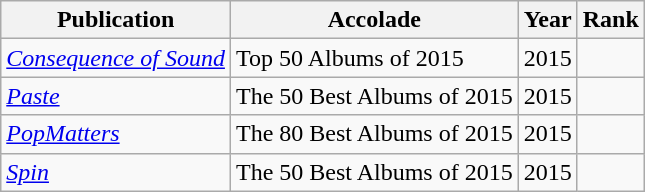<table class="sortable wikitable">
<tr>
<th>Publication</th>
<th>Accolade</th>
<th>Year</th>
<th>Rank</th>
</tr>
<tr>
<td><em><a href='#'>Consequence of Sound</a></em></td>
<td>Top 50 Albums of 2015</td>
<td>2015</td>
<td></td>
</tr>
<tr>
<td><em><a href='#'>Paste</a></em></td>
<td>The 50 Best Albums of 2015</td>
<td>2015</td>
<td></td>
</tr>
<tr>
<td><em><a href='#'>PopMatters</a></em></td>
<td>The 80 Best Albums of 2015</td>
<td>2015</td>
<td></td>
</tr>
<tr>
<td><em><a href='#'>Spin</a></em></td>
<td>The 50 Best Albums of 2015</td>
<td>2015</td>
<td></td>
</tr>
</table>
